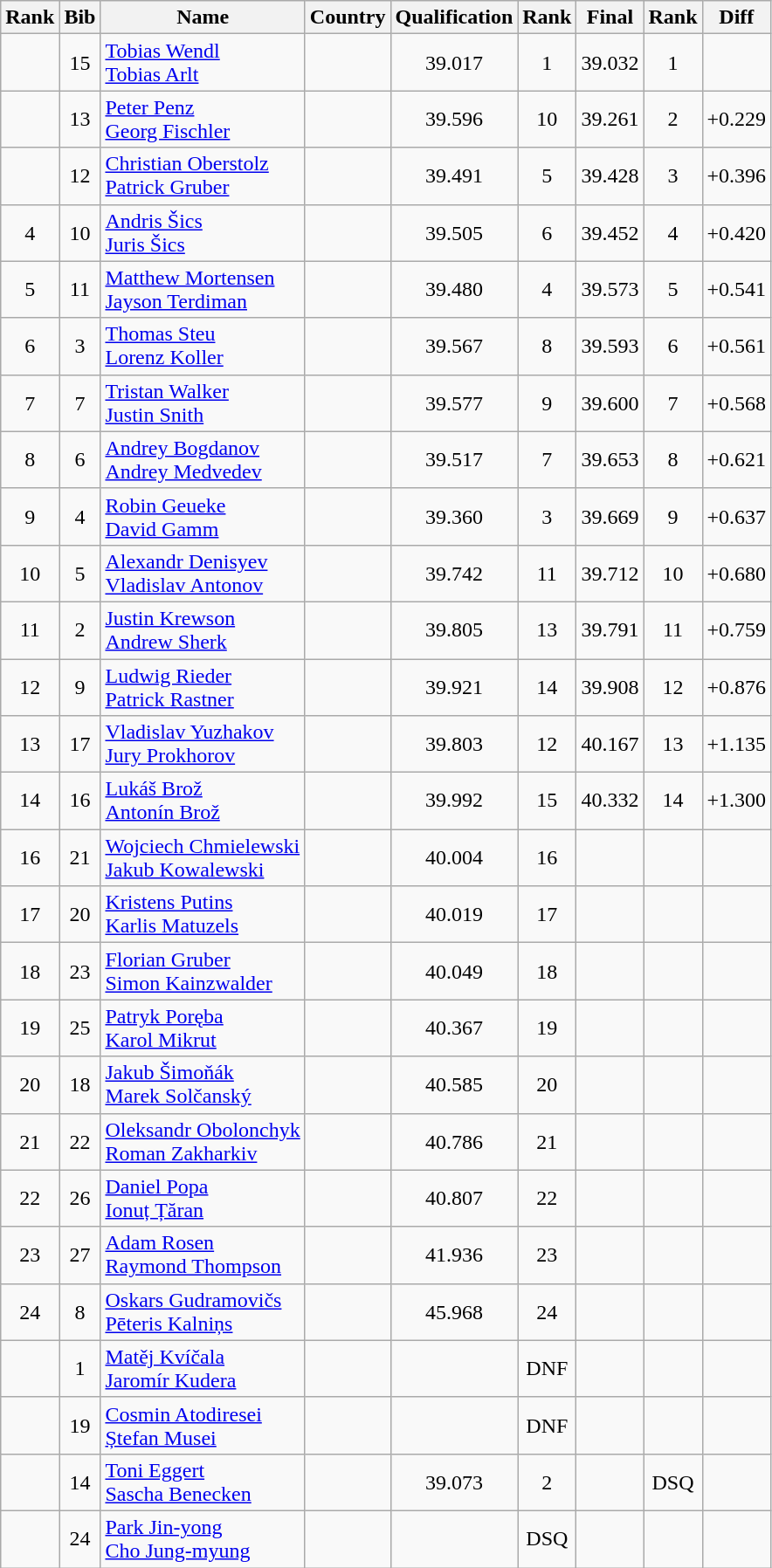<table class="wikitable sortable" style="text-align:center">
<tr>
<th>Rank</th>
<th>Bib</th>
<th>Name</th>
<th>Country</th>
<th>Qualification</th>
<th>Rank</th>
<th>Final</th>
<th>Rank</th>
<th>Diff</th>
</tr>
<tr>
<td></td>
<td>15</td>
<td align=left><a href='#'>Tobias Wendl</a><br><a href='#'>Tobias Arlt</a></td>
<td align=left></td>
<td>39.017</td>
<td>1</td>
<td>39.032</td>
<td>1</td>
<td></td>
</tr>
<tr>
<td></td>
<td>13</td>
<td align=left><a href='#'>Peter Penz</a><br><a href='#'>Georg Fischler</a></td>
<td align=left></td>
<td>39.596</td>
<td>10</td>
<td>39.261</td>
<td>2</td>
<td>+0.229</td>
</tr>
<tr>
<td></td>
<td>12</td>
<td align=left><a href='#'>Christian Oberstolz</a><br><a href='#'>Patrick Gruber</a></td>
<td align=left></td>
<td>39.491</td>
<td>5</td>
<td>39.428</td>
<td>3</td>
<td>+0.396</td>
</tr>
<tr>
<td>4</td>
<td>10</td>
<td align=left><a href='#'>Andris Šics</a><br><a href='#'>Juris Šics</a></td>
<td align=left></td>
<td>39.505</td>
<td>6</td>
<td>39.452</td>
<td>4</td>
<td>+0.420</td>
</tr>
<tr>
<td>5</td>
<td>11</td>
<td align=left><a href='#'>Matthew Mortensen</a><br><a href='#'>Jayson Terdiman</a></td>
<td align=left></td>
<td>39.480</td>
<td>4</td>
<td>39.573</td>
<td>5</td>
<td>+0.541</td>
</tr>
<tr>
<td>6</td>
<td>3</td>
<td align=left><a href='#'>Thomas Steu</a><br><a href='#'>Lorenz Koller</a></td>
<td align=left></td>
<td>39.567</td>
<td>8</td>
<td>39.593</td>
<td>6</td>
<td>+0.561</td>
</tr>
<tr>
<td>7</td>
<td>7</td>
<td align=left><a href='#'>Tristan Walker</a><br><a href='#'>Justin Snith</a></td>
<td align=left></td>
<td>39.577</td>
<td>9</td>
<td>39.600</td>
<td>7</td>
<td>+0.568</td>
</tr>
<tr>
<td>8</td>
<td>6</td>
<td align=left><a href='#'>Andrey Bogdanov</a><br><a href='#'>Andrey Medvedev</a></td>
<td align=left></td>
<td>39.517</td>
<td>7</td>
<td>39.653</td>
<td>8</td>
<td>+0.621</td>
</tr>
<tr>
<td>9</td>
<td>4</td>
<td align=left><a href='#'>Robin Geueke</a><br><a href='#'>David Gamm</a></td>
<td align=left></td>
<td>39.360</td>
<td>3</td>
<td>39.669</td>
<td>9</td>
<td>+0.637</td>
</tr>
<tr>
<td>10</td>
<td>5</td>
<td align=left><a href='#'>Alexandr Denisyev</a><br><a href='#'>Vladislav Antonov</a></td>
<td align=left></td>
<td>39.742</td>
<td>11</td>
<td>39.712</td>
<td>10</td>
<td>+0.680</td>
</tr>
<tr>
<td>11</td>
<td>2</td>
<td align=left><a href='#'>Justin Krewson</a><br><a href='#'>Andrew Sherk</a></td>
<td align=left></td>
<td>39.805</td>
<td>13</td>
<td>39.791</td>
<td>11</td>
<td>+0.759</td>
</tr>
<tr>
<td>12</td>
<td>9</td>
<td align=left><a href='#'>Ludwig Rieder</a><br><a href='#'>Patrick Rastner</a></td>
<td align=left></td>
<td>39.921</td>
<td>14</td>
<td>39.908</td>
<td>12</td>
<td>+0.876</td>
</tr>
<tr>
<td>13</td>
<td>17</td>
<td align=left><a href='#'>Vladislav Yuzhakov</a><br><a href='#'>Jury Prokhorov</a></td>
<td align=left></td>
<td>39.803</td>
<td>12</td>
<td>40.167</td>
<td>13</td>
<td>+1.135</td>
</tr>
<tr>
<td>14</td>
<td>16</td>
<td align=left><a href='#'>Lukáš Brož</a><br><a href='#'>Antonín Brož</a></td>
<td align=left></td>
<td>39.992</td>
<td>15</td>
<td>40.332</td>
<td>14</td>
<td>+1.300</td>
</tr>
<tr>
<td>16</td>
<td>21</td>
<td align=left><a href='#'>Wojciech Chmielewski</a><br><a href='#'>Jakub Kowalewski</a></td>
<td align=left></td>
<td>40.004</td>
<td>16</td>
<td></td>
<td></td>
<td></td>
</tr>
<tr>
<td>17</td>
<td>20</td>
<td align=left><a href='#'>Kristens Putins</a><br><a href='#'>Karlis Matuzels</a></td>
<td align=left></td>
<td>40.019</td>
<td>17</td>
<td></td>
<td></td>
<td></td>
</tr>
<tr>
<td>18</td>
<td>23</td>
<td align=left><a href='#'>Florian Gruber</a><br><a href='#'>Simon Kainzwalder</a></td>
<td align=left></td>
<td>40.049</td>
<td>18</td>
<td></td>
<td></td>
<td></td>
</tr>
<tr>
<td>19</td>
<td>25</td>
<td align=left><a href='#'>Patryk Poręba</a><br><a href='#'>Karol Mikrut</a></td>
<td align=left></td>
<td>40.367</td>
<td>19</td>
<td></td>
<td></td>
<td></td>
</tr>
<tr>
<td>20</td>
<td>18</td>
<td align=left><a href='#'>Jakub Šimoňák</a><br><a href='#'>Marek Solčanský</a></td>
<td align=left></td>
<td>40.585</td>
<td>20</td>
<td></td>
<td></td>
<td></td>
</tr>
<tr>
<td>21</td>
<td>22</td>
<td align=left><a href='#'>Oleksandr Obolonchyk</a><br><a href='#'>Roman Zakharkiv</a></td>
<td align=left></td>
<td>40.786</td>
<td>21</td>
<td></td>
<td></td>
<td></td>
</tr>
<tr>
<td>22</td>
<td>26</td>
<td align=left><a href='#'>Daniel Popa</a><br><a href='#'>Ionuț Țăran</a></td>
<td align=left></td>
<td>40.807</td>
<td>22</td>
<td></td>
<td></td>
<td></td>
</tr>
<tr>
<td>23</td>
<td>27</td>
<td align=left><a href='#'>Adam Rosen</a><br><a href='#'>Raymond Thompson</a></td>
<td align=left></td>
<td>41.936</td>
<td>23</td>
<td></td>
<td></td>
<td></td>
</tr>
<tr>
<td>24</td>
<td>8</td>
<td align=left><a href='#'>Oskars Gudramovičs</a><br><a href='#'>Pēteris Kalniņs</a></td>
<td align=left></td>
<td>45.968</td>
<td>24</td>
<td></td>
<td></td>
<td></td>
</tr>
<tr>
<td></td>
<td>1</td>
<td align=left><a href='#'>Matěj Kvíčala</a><br><a href='#'>Jaromír Kudera</a></td>
<td align=left></td>
<td></td>
<td>DNF</td>
<td></td>
<td></td>
<td></td>
</tr>
<tr>
<td></td>
<td>19</td>
<td align=left><a href='#'>Cosmin Atodiresei</a><br><a href='#'>Ștefan Musei</a></td>
<td align=left></td>
<td></td>
<td>DNF</td>
<td></td>
<td></td>
<td></td>
</tr>
<tr>
<td></td>
<td>14</td>
<td align=left><a href='#'>Toni Eggert</a><br><a href='#'>Sascha Benecken</a></td>
<td align=left></td>
<td>39.073</td>
<td>2</td>
<td></td>
<td>DSQ</td>
<td></td>
</tr>
<tr>
<td></td>
<td>24</td>
<td align=left><a href='#'>Park Jin-yong</a><br><a href='#'>Cho Jung-myung</a></td>
<td align=left></td>
<td></td>
<td>DSQ</td>
<td></td>
<td></td>
<td></td>
</tr>
</table>
